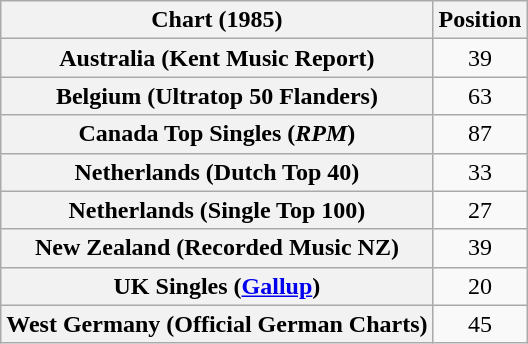<table class="wikitable sortable plainrowheaders" style="text-align:center">
<tr>
<th scope="col">Chart (1985)</th>
<th scope="col">Position</th>
</tr>
<tr>
<th scope="row">Australia (Kent Music Report)</th>
<td>39</td>
</tr>
<tr>
<th scope="row">Belgium (Ultratop 50 Flanders)</th>
<td>63</td>
</tr>
<tr>
<th scope="row">Canada Top Singles (<em>RPM</em>)</th>
<td>87</td>
</tr>
<tr>
<th scope="row">Netherlands (Dutch Top 40)</th>
<td>33</td>
</tr>
<tr>
<th scope="row">Netherlands (Single Top 100)</th>
<td>27</td>
</tr>
<tr>
<th scope="row">New Zealand (Recorded Music NZ)</th>
<td>39</td>
</tr>
<tr>
<th scope="row">UK Singles (<a href='#'>Gallup</a>)</th>
<td>20</td>
</tr>
<tr>
<th scope="row">West Germany (Official German Charts)</th>
<td>45</td>
</tr>
</table>
